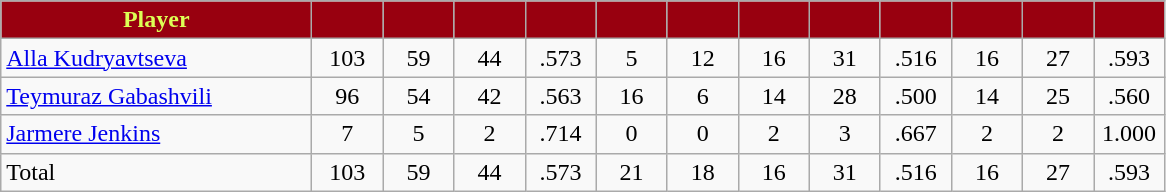<table class="wikitable" style="text-align:center">
<tr>
<th style="background:#98000F; color:#DDFF55" width="200px">Player</th>
<th style="background:#98000F; color:#DDFF55" width="40px"></th>
<th style="background:#98000F; color:#DDFF55" width="40px"></th>
<th style="background:#98000F; color:#DDFF55" width="40px"></th>
<th style="background:#98000F; color:#DDFF55" width="40px"></th>
<th style="background:#98000F; color:#DDFF55" width="40px"></th>
<th style="background:#98000F; color:#DDFF55" width="40px"></th>
<th style="background:#98000F; color:#DDFF55" width="40px"></th>
<th style="background:#98000F; color:#DDFF55" width="40px"></th>
<th style="background:#98000F; color:#DDFF55" width="40px"></th>
<th style="background:#98000F; color:#DDFF55" width="40px"></th>
<th style="background:#98000F; color:#DDFF55" width="40px"></th>
<th style="background:#98000F; color:#DDFF55" width="40px"></th>
</tr>
<tr>
<td style="text-align:left"><a href='#'>Alla Kudryavtseva</a></td>
<td>103</td>
<td>59</td>
<td>44</td>
<td>.573</td>
<td>5</td>
<td>12</td>
<td>16</td>
<td>31</td>
<td>.516</td>
<td>16</td>
<td>27</td>
<td>.593</td>
</tr>
<tr>
<td style="text-align:left"><a href='#'>Teymuraz Gabashvili</a></td>
<td>96</td>
<td>54</td>
<td>42</td>
<td>.563</td>
<td>16</td>
<td>6</td>
<td>14</td>
<td>28</td>
<td>.500</td>
<td>14</td>
<td>25</td>
<td>.560</td>
</tr>
<tr>
<td style="text-align:left"><a href='#'>Jarmere Jenkins</a></td>
<td>7</td>
<td>5</td>
<td>2</td>
<td>.714</td>
<td>0</td>
<td>0</td>
<td>2</td>
<td>3</td>
<td>.667</td>
<td>2</td>
<td>2</td>
<td>1.000</td>
</tr>
<tr>
<td style="text-align:left">Total</td>
<td>103</td>
<td>59</td>
<td>44</td>
<td>.573</td>
<td>21</td>
<td>18</td>
<td>16</td>
<td>31</td>
<td>.516</td>
<td>16</td>
<td>27</td>
<td>.593</td>
</tr>
</table>
